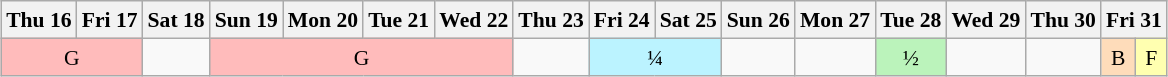<table class="wikitable" style="margin:0.5em auto; font-size:90%; line-height:1.25em; text-align:center">
<tr>
<th>Thu 16</th>
<th>Fri 17</th>
<th>Sat 18</th>
<th>Sun 19</th>
<th>Mon 20</th>
<th>Tue 21</th>
<th>Wed 22</th>
<th>Thu 23</th>
<th>Fri 24</th>
<th>Sat 25</th>
<th>Sun 26</th>
<th>Mon 27</th>
<th>Tue 28</th>
<th>Wed 29</th>
<th>Thu 30</th>
<th colspan="2">Fri 31</th>
</tr>
<tr>
<td bgcolor="#FFBBBB" colspan="2">G</td>
<td></td>
<td bgcolor="#FFBBBB" colspan="4">G</td>
<td></td>
<td bgcolor="#BBF3FF" colspan="2">¼</td>
<td></td>
<td></td>
<td bgcolor="#BBF3BB">½</td>
<td></td>
<td></td>
<td bgcolor="#FEDCBA">B</td>
<td bgcolor="#FFFFB">F</td>
</tr>
</table>
